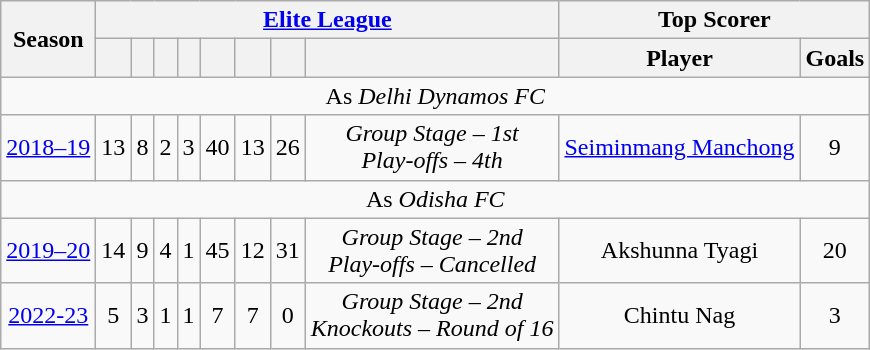<table class="wikitable sortable" style="text-align: center">
<tr>
<th scope="col" rowspan="2">Season</th>
<th colspan=8 class="unsortable"><a href='#'>Elite League</a></th>
<th scope="col" colspan=3 class="unsortable">Top Scorer</th>
</tr>
<tr>
<th></th>
<th></th>
<th></th>
<th></th>
<th></th>
<th></th>
<th></th>
<th></th>
<th class="unsortable">Player</th>
<th class="unsortable">Goals</th>
</tr>
<tr>
<td colspan="12">As <em>Delhi Dynamos FC</em></td>
</tr>
<tr>
<td><a href='#'>2018–19</a></td>
<td>13</td>
<td>8</td>
<td>2</td>
<td>3</td>
<td>40</td>
<td>13</td>
<td>26</td>
<td><em>Group Stage – 1st</em> <br> <em>Play-offs – 4th</em></td>
<td> <a href='#'>Seiminmang Manchong</a></td>
<td>9</td>
</tr>
<tr>
<td colspan="12">As <em>Odisha FC</em></td>
</tr>
<tr>
<td><a href='#'>2019–20</a></td>
<td>14</td>
<td>9</td>
<td>4</td>
<td>1</td>
<td>45</td>
<td>12</td>
<td>31</td>
<td><em>Group Stage – 2nd</em> <br> <em>Play-offs – Cancelled</em></td>
<td> Akshunna Tyagi</td>
<td>20</td>
</tr>
<tr>
<td><a href='#'>2022-23</a></td>
<td>5</td>
<td>3</td>
<td>1</td>
<td>1</td>
<td>7</td>
<td>7</td>
<td>0</td>
<td><em>Group Stage – 2nd</em> <br> <em>Knockouts – Round of 16</em></td>
<td> Chintu Nag</td>
<td>3</td>
</tr>
</table>
